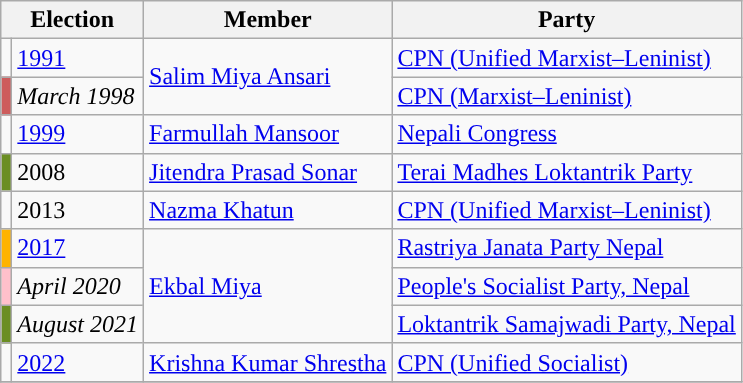<table class="wikitable">
<tr>
<th colspan="2">Election</th>
<th>Member</th>
<th>Party</th>
</tr>
<tr>
<td style="background-color:"></td>
<td><a href='#'>1991</a></td>
<td rowspan="2"><a href='#'>Salim Miya Ansari</a></td>
<td><a href='#'>CPN (Unified Marxist–Leninist)</a></td>
</tr>
<tr>
<td style="background-color:indianred"></td>
<td><em>March 1998</em></td>
<td><a href='#'>CPN (Marxist–Leninist)</a></td>
</tr>
<tr>
<td style="background-color:"></td>
<td><a href='#'>1999</a></td>
<td><a href='#'>Farmullah Mansoor</a></td>
<td><a href='#'>Nepali Congress</a></td>
</tr>
<tr>
<td style="background-color:olivedrab"></td>
<td>2008</td>
<td><a href='#'>Jitendra Prasad Sonar</a></td>
<td><a href='#'>Terai Madhes Loktantrik Party</a></td>
</tr>
<tr>
<td style="background-color:"></td>
<td>2013</td>
<td><a href='#'>Nazma Khatun</a></td>
<td><a href='#'>CPN (Unified Marxist–Leninist)</a></td>
</tr>
<tr>
<td style="background-color:#ffb300"></td>
<td><a href='#'>2017</a></td>
<td rowspan="3"><a href='#'>Ekbal Miya</a></td>
<td><a href='#'>Rastriya Janata Party Nepal</a></td>
</tr>
<tr>
<td style="background-color:pink"></td>
<td><em>April 2020</em></td>
<td><a href='#'>People's Socialist Party, Nepal</a></td>
</tr>
<tr>
<td style="background-color:olivedrab"></td>
<td><em>August 2021</em></td>
<td><a href='#'>Loktantrik Samajwadi Party, Nepal</a></td>
</tr>
<tr>
<td></td>
<td><a href='#'>2022</a></td>
<td><a href='#'>Krishna Kumar Shrestha</a></td>
<td><a href='#'>CPN (Unified Socialist)</a></td>
</tr>
<tr>
</tr>
</table>
